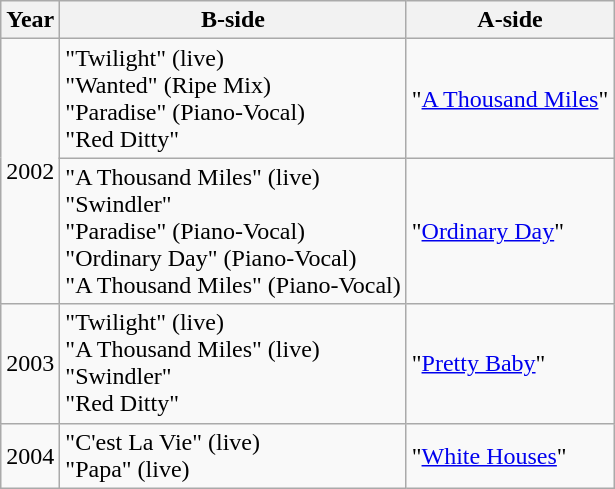<table class="wikitable">
<tr>
<th style="text-align:center;">Year</th>
<th style="text-align:center;">B-side</th>
<th style="text-align:center;">A-side</th>
</tr>
<tr>
<td rowspan="2">2002</td>
<td>"Twilight" (live)<br>"Wanted" (Ripe Mix)<br>"Paradise" (Piano-Vocal)<br>"Red Ditty"</td>
<td>"<a href='#'>A Thousand Miles</a>"</td>
</tr>
<tr>
<td>"A Thousand Miles" (live)<br>"Swindler"<br>"Paradise" (Piano-Vocal)<br>"Ordinary Day" (Piano-Vocal)<br>"A Thousand Miles" (Piano-Vocal)</td>
<td>"<a href='#'>Ordinary Day</a>"</td>
</tr>
<tr>
<td>2003</td>
<td>"Twilight" (live)<br>"A Thousand Miles" (live)<br>"Swindler"<br>"Red Ditty"</td>
<td>"<a href='#'>Pretty Baby</a>"</td>
</tr>
<tr>
<td>2004</td>
<td>"C'est La Vie" (live)<br>"Papa" (live)</td>
<td>"<a href='#'>White Houses</a>"</td>
</tr>
</table>
